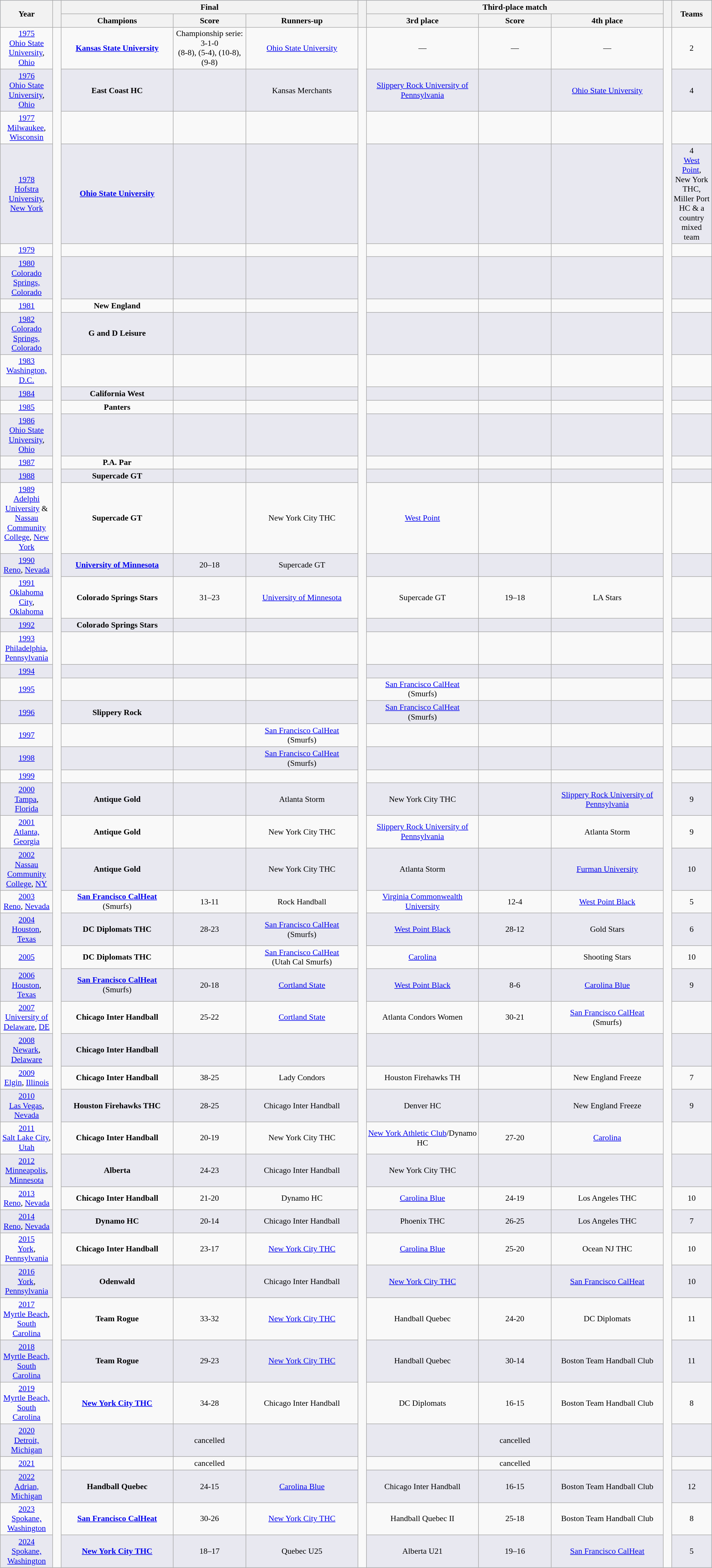<table class="wikitable sortable" style="font-size:90%; width: 100%; text-align: center;">
<tr bgcolor=#c1d8ff>
<th rowspan=2 width=6%>Year</th>
<th width=1% rowspan=2 bgcolor=ffffff></th>
<th colspan=3>Final</th>
<th width=1% rowspan=2 bgcolor=ffffff></th>
<th colspan=3>Third-place match</th>
<th width=1% rowspan=2 bgcolor=#ffffff></th>
<th rowspan=2 width=5%>Teams</th>
</tr>
<tr bgcolor=#efefef>
<th width=14%>Champions</th>
<th width=9%>Score</th>
<th width=14%>Runners-up</th>
<th width=14%>3rd place</th>
<th width=9%>Score</th>
<th width=14%>4th place</th>
</tr>
<tr>
<td><a href='#'>1975</a><br><a href='#'>Ohio State University</a>, <a href='#'>Ohio</a></td>
<td rowspan=100></td>
<td><strong><a href='#'>Kansas State University</a></strong></td>
<td>Championship serie: 3-1-0<br>(8-8), (5-4), (10-8), (9-8)</td>
<td><a href='#'>Ohio State University</a></td>
<td rowspan=100></td>
<td>—</td>
<td>—</td>
<td>—</td>
<td rowspan=100></td>
<td>2</td>
</tr>
<tr bgcolor=#E8E8F0>
<td><a href='#'>1976</a><br><a href='#'>Ohio State University</a>, <a href='#'>Ohio</a></td>
<td><strong>East Coast HC</strong></td>
<td></td>
<td>Kansas Merchants</td>
<td><a href='#'>Slippery Rock University of Pennsylvania</a></td>
<td></td>
<td><a href='#'>Ohio State University</a></td>
<td>4</td>
</tr>
<tr>
<td><a href='#'>1977</a><br><a href='#'>Milwaukee</a>, <a href='#'>Wisconsin</a></td>
<td></td>
<td></td>
<td></td>
<td></td>
<td></td>
<td></td>
<td></td>
</tr>
<tr bgcolor=#E8E8F0>
<td><a href='#'>1978</a><br><a href='#'>Hofstra University</a>, <a href='#'>New York</a></td>
<td><strong><a href='#'>Ohio State University</a></strong></td>
<td></td>
<td></td>
<td></td>
<td></td>
<td></td>
<td>4<br><a href='#'>West Point</a>, New York THC, Miller Port HC & a country mixed team</td>
</tr>
<tr>
<td><a href='#'>1979</a></td>
<td></td>
<td></td>
<td></td>
<td></td>
<td></td>
<td></td>
<td></td>
</tr>
<tr bgcolor=#E8E8F0>
<td><a href='#'>1980</a><br><a href='#'>Colorado Springs, Colorado</a></td>
<td></td>
<td></td>
<td></td>
<td></td>
<td></td>
<td></td>
<td></td>
</tr>
<tr>
<td><a href='#'>1981</a></td>
<td><strong>New England</strong></td>
<td></td>
<td></td>
<td></td>
<td></td>
<td></td>
<td></td>
</tr>
<tr bgcolor=#E8E8F0>
<td><a href='#'>1982</a><br><a href='#'>Colorado Springs, Colorado</a></td>
<td><strong>G and D Leisure</strong></td>
<td></td>
<td></td>
<td></td>
<td></td>
<td></td>
<td></td>
</tr>
<tr>
<td><a href='#'>1983</a><br><a href='#'>Washington, D.C.</a></td>
<td></td>
<td></td>
<td></td>
<td></td>
<td></td>
<td></td>
<td></td>
</tr>
<tr bgcolor=#E8E8F0>
<td><a href='#'>1984</a></td>
<td><strong>California West</strong></td>
<td></td>
<td></td>
<td></td>
<td></td>
<td></td>
<td></td>
</tr>
<tr>
<td><a href='#'>1985</a></td>
<td><strong>Panters</strong></td>
<td></td>
<td></td>
<td></td>
<td></td>
<td></td>
<td></td>
</tr>
<tr bgcolor=#E8E8F0>
<td><a href='#'>1986</a><br><a href='#'>Ohio State University</a>, <a href='#'>Ohio</a></td>
<td></td>
<td></td>
<td></td>
<td></td>
<td></td>
<td></td>
<td></td>
</tr>
<tr>
<td><a href='#'>1987</a></td>
<td><strong>P.A. Par</strong></td>
<td></td>
<td></td>
<td></td>
<td></td>
<td></td>
<td></td>
</tr>
<tr bgcolor=#E8E8F0>
<td><a href='#'>1988</a></td>
<td><strong>Supercade GT</strong></td>
<td></td>
<td></td>
<td></td>
<td></td>
<td></td>
<td></td>
</tr>
<tr>
<td><a href='#'>1989</a><br><a href='#'>Adelphi University</a> & <a href='#'>Nassau Community College</a>, <a href='#'>New York</a></td>
<td><strong>Supercade GT</strong></td>
<td></td>
<td>New York City THC</td>
<td><a href='#'>West Point</a></td>
<td></td>
<td></td>
<td></td>
</tr>
<tr bgcolor=#E8E8F0>
<td><a href='#'>1990</a><br><a href='#'>Reno</a>, <a href='#'>Nevada</a></td>
<td><strong><a href='#'>University of Minnesota</a></strong></td>
<td>20–18</td>
<td>Supercade GT</td>
<td></td>
<td></td>
<td></td>
<td></td>
</tr>
<tr>
<td><a href='#'>1991</a><br><a href='#'>Oklahoma City</a>, <a href='#'>Oklahoma</a></td>
<td><strong>Colorado Springs Stars</strong></td>
<td>31–23</td>
<td><a href='#'>University of Minnesota</a></td>
<td>Supercade GT</td>
<td>19–18</td>
<td>LA Stars</td>
<td></td>
</tr>
<tr bgcolor=#E8E8F0>
<td><a href='#'>1992</a></td>
<td><strong>Colorado Springs Stars</strong></td>
<td></td>
<td></td>
<td></td>
<td></td>
<td></td>
<td></td>
</tr>
<tr>
<td><a href='#'>1993</a><br><a href='#'>Philadelphia</a>, <a href='#'>Pennsylvania</a></td>
<td></td>
<td></td>
<td></td>
<td></td>
<td></td>
<td></td>
<td></td>
</tr>
<tr bgcolor=#E8E8F0>
<td><a href='#'>1994</a></td>
<td></td>
<td></td>
<td></td>
<td></td>
<td></td>
<td></td>
<td></td>
</tr>
<tr>
<td><a href='#'>1995</a></td>
<td></td>
<td></td>
<td></td>
<td><a href='#'>San Francisco CalHeat</a><br>(Smurfs)</td>
<td></td>
<td></td>
<td></td>
</tr>
<tr bgcolor=#E8E8F0>
<td><a href='#'>1996</a></td>
<td><strong>Slippery Rock</strong></td>
<td></td>
<td></td>
<td><a href='#'>San Francisco CalHeat</a><br>(Smurfs)</td>
<td></td>
<td></td>
<td></td>
</tr>
<tr>
<td><a href='#'>1997</a></td>
<td></td>
<td></td>
<td><a href='#'>San Francisco CalHeat</a><br>(Smurfs)</td>
<td></td>
<td></td>
<td></td>
<td></td>
</tr>
<tr bgcolor=#E8E8F0>
<td><a href='#'>1998</a></td>
<td></td>
<td></td>
<td><a href='#'>San Francisco CalHeat</a><br>(Smurfs)</td>
<td></td>
<td></td>
<td></td>
<td></td>
</tr>
<tr>
<td><a href='#'>1999</a></td>
<td></td>
<td></td>
<td></td>
<td></td>
<td></td>
<td></td>
</tr>
<tr bgcolor=#E8E8F0>
<td><a href='#'>2000</a><br><a href='#'>Tampa</a>, <a href='#'>Florida</a></td>
<td><strong>Antique Gold</strong></td>
<td></td>
<td>Atlanta Storm</td>
<td>New York City THC</td>
<td></td>
<td><a href='#'>Slippery Rock University of Pennsylvania</a></td>
<td>9</td>
</tr>
<tr>
<td><a href='#'>2001</a><br><a href='#'>Atlanta, Georgia</a></td>
<td><strong>Antique Gold</strong></td>
<td></td>
<td>New York City THC</td>
<td><a href='#'>Slippery Rock University of Pennsylvania</a></td>
<td></td>
<td>Atlanta Storm</td>
<td>9</td>
</tr>
<tr bgcolor=#E8E8F0>
<td><a href='#'>2002</a><br><a href='#'>Nassau Community College</a>, <a href='#'>NY</a></td>
<td><strong>Antique Gold</strong></td>
<td></td>
<td>New York City THC</td>
<td>Atlanta Storm</td>
<td></td>
<td><a href='#'>Furman University</a></td>
<td>10</td>
</tr>
<tr>
<td><a href='#'>2003</a><br><a href='#'>Reno</a>, <a href='#'>Nevada</a></td>
<td><strong><a href='#'>San Francisco CalHeat</a></strong><br>(Smurfs)</td>
<td>13-11</td>
<td>Rock Handball</td>
<td><a href='#'>Virginia Commonwealth University</a></td>
<td>12-4</td>
<td><a href='#'>West Point Black</a></td>
<td>5</td>
</tr>
<tr bgcolor=#E8E8F0>
<td><a href='#'>2004</a><br><a href='#'>Houston</a>, <a href='#'>Texas</a></td>
<td><strong>DC Diplomats THC</strong></td>
<td>28-23</td>
<td><a href='#'>San Francisco CalHeat</a><br>(Smurfs)</td>
<td><a href='#'>West Point Black</a></td>
<td>28-12</td>
<td>Gold Stars</td>
<td>6</td>
</tr>
<tr>
<td><a href='#'>2005</a></td>
<td><strong>DC Diplomats THC</strong></td>
<td></td>
<td><a href='#'>San Francisco CalHeat</a><br>(Utah Cal Smurfs)</td>
<td><a href='#'>Carolina</a></td>
<td></td>
<td>Shooting Stars</td>
<td>10</td>
</tr>
<tr bgcolor=#E8E8F0>
<td><a href='#'>2006</a><br><a href='#'>Houston</a>, <a href='#'>Texas</a></td>
<td><strong><a href='#'>San Francisco CalHeat</a></strong><br>(Smurfs)</td>
<td>20-18</td>
<td><a href='#'>Cortland State</a></td>
<td><a href='#'>West Point Black</a></td>
<td>8-6</td>
<td><a href='#'>Carolina Blue</a></td>
<td>9</td>
</tr>
<tr>
<td><a href='#'>2007</a><br><a href='#'>University of Delaware</a>, <a href='#'>DE</a></td>
<td><strong>Chicago Inter Handball</strong></td>
<td>25-22</td>
<td><a href='#'>Cortland State</a></td>
<td>Atlanta Condors Women</td>
<td>30-21</td>
<td><a href='#'>San Francisco CalHeat</a><br>(Smurfs)</td>
<td></td>
</tr>
<tr bgcolor=#E8E8F0>
<td><a href='#'>2008</a><br><a href='#'>Newark</a>, <a href='#'>Delaware</a></td>
<td><strong>Chicago Inter Handball</strong></td>
<td></td>
<td></td>
<td></td>
<td></td>
<td></td>
<td></td>
</tr>
<tr>
<td><a href='#'>2009</a><br><a href='#'>Elgin</a>, <a href='#'>Illinois</a></td>
<td><strong>Chicago Inter Handball</strong></td>
<td>38-25</td>
<td>Lady Condors</td>
<td>Houston Firehawks TH</td>
<td></td>
<td>New England Freeze</td>
<td>7</td>
</tr>
<tr bgcolor=#E8E8F0>
<td><a href='#'>2010</a><br><a href='#'>Las Vegas</a>, <a href='#'>Nevada</a></td>
<td><strong>Houston Firehawks THC</strong></td>
<td>28-25</td>
<td>Chicago Inter Handball</td>
<td>Denver HC</td>
<td></td>
<td>New England Freeze</td>
<td>9</td>
</tr>
<tr>
<td><a href='#'>2011</a><br><a href='#'>Salt Lake City</a>, <a href='#'>Utah</a></td>
<td><strong>Chicago Inter Handball</strong></td>
<td>20-19</td>
<td>New York City THC</td>
<td><a href='#'>New York Athletic Club</a>/Dynamo HC</td>
<td>27-20</td>
<td><a href='#'>Carolina</a></td>
<td></td>
</tr>
<tr bgcolor=#E8E8F0>
<td><a href='#'>2012</a><br><a href='#'>Minneapolis</a>, <a href='#'>Minnesota</a></td>
<td><strong>Alberta</strong></td>
<td>24-23</td>
<td>Chicago Inter Handball</td>
<td>New York City THC</td>
<td></td>
<td></td>
<td></td>
</tr>
<tr>
<td><a href='#'>2013</a><br><a href='#'>Reno</a>, <a href='#'>Nevada</a></td>
<td><strong>Chicago Inter Handball</strong></td>
<td>21-20</td>
<td>Dynamo HC</td>
<td><a href='#'>Carolina Blue</a></td>
<td>24-19</td>
<td>Los Angeles THC</td>
<td>10</td>
</tr>
<tr bgcolor=#E8E8F0>
<td><a href='#'>2014</a><br><a href='#'>Reno</a>, <a href='#'>Nevada</a></td>
<td><strong>Dynamo HC</strong></td>
<td>20-14</td>
<td>Chicago Inter Handball</td>
<td>Phoenix THC</td>
<td>26-25</td>
<td>Los Angeles THC</td>
<td>7</td>
</tr>
<tr>
<td><a href='#'>2015</a><br><a href='#'>York</a>, <a href='#'>Pennsylvania</a></td>
<td><strong>Chicago Inter Handball</strong></td>
<td>23-17</td>
<td><a href='#'>New York City THC</a></td>
<td><a href='#'>Carolina Blue</a></td>
<td>25-20</td>
<td>Ocean NJ THC</td>
<td>10</td>
</tr>
<tr bgcolor=#E8E8F0>
<td><a href='#'>2016</a><br><a href='#'>York</a>, <a href='#'>Pennsylvania</a></td>
<td><strong>Odenwald</strong></td>
<td></td>
<td>Chicago Inter Handball</td>
<td><a href='#'>New York City THC</a></td>
<td></td>
<td><a href='#'>San Francisco CalHeat</a></td>
<td>10</td>
</tr>
<tr>
<td><a href='#'>2017</a><br><a href='#'>Myrtle Beach</a>, <a href='#'>South Carolina</a></td>
<td><strong>Team Rogue</strong></td>
<td>33-32</td>
<td><a href='#'>New York City THC</a></td>
<td>Handball Quebec</td>
<td>24-20</td>
<td>DC Diplomats</td>
<td>11</td>
</tr>
<tr bgcolor=#E8E8F0>
<td><a href='#'>2018</a><br><a href='#'>Myrtle Beach, South Carolina</a></td>
<td><strong>Team Rogue</strong></td>
<td>29-23</td>
<td><a href='#'>New York City THC</a></td>
<td>Handball Quebec</td>
<td>30-14</td>
<td>Boston Team Handball Club</td>
<td>11</td>
</tr>
<tr>
<td><a href='#'>2019</a><br><a href='#'>Myrtle Beach, South Carolina</a></td>
<td><strong><a href='#'>New York City THC</a></strong></td>
<td>34-28</td>
<td>Chicago Inter Handball</td>
<td>DC Diplomats</td>
<td>16-15</td>
<td>Boston Team Handball Club</td>
<td>8</td>
</tr>
<tr bgcolor=#E8E8F0>
<td><a href='#'>2020</a><br><a href='#'>Detroit, Michigan</a></td>
<td></td>
<td>cancelled</td>
<td></td>
<td></td>
<td>cancelled</td>
<td></td>
<td></td>
</tr>
<tr>
<td><a href='#'>2021</a></td>
<td></td>
<td>cancelled</td>
<td></td>
<td></td>
<td>cancelled</td>
<td></td>
<td></td>
</tr>
<tr bgcolor=#E8E8F0>
<td><a href='#'>2022</a><br><a href='#'>Adrian, Michigan</a></td>
<td><strong>Handball Quebec</strong></td>
<td>24-15</td>
<td><a href='#'>Carolina Blue</a></td>
<td>Chicago Inter Handball</td>
<td>16-15</td>
<td>Boston Team Handball Club</td>
<td>12</td>
</tr>
<tr>
<td><a href='#'>2023</a><br><a href='#'>Spokane, Washington</a></td>
<td><strong><a href='#'>San Francisco CalHeat</a></strong></td>
<td>30-26</td>
<td><a href='#'>New York City THC</a></td>
<td>Handball Quebec II</td>
<td>25-18</td>
<td>Boston Team Handball Club</td>
<td>8</td>
</tr>
<tr bgcolor=#E8E8F0>
<td><a href='#'>2024</a><br><a href='#'>Spokane, Washington</a></td>
<td><strong><a href='#'>New York City THC</a></strong></td>
<td>18–17</td>
<td>Quebec U25</td>
<td>Alberta U21</td>
<td>19–16</td>
<td><a href='#'>San Francisco CalHeat</a></td>
<td>5</td>
</tr>
</table>
